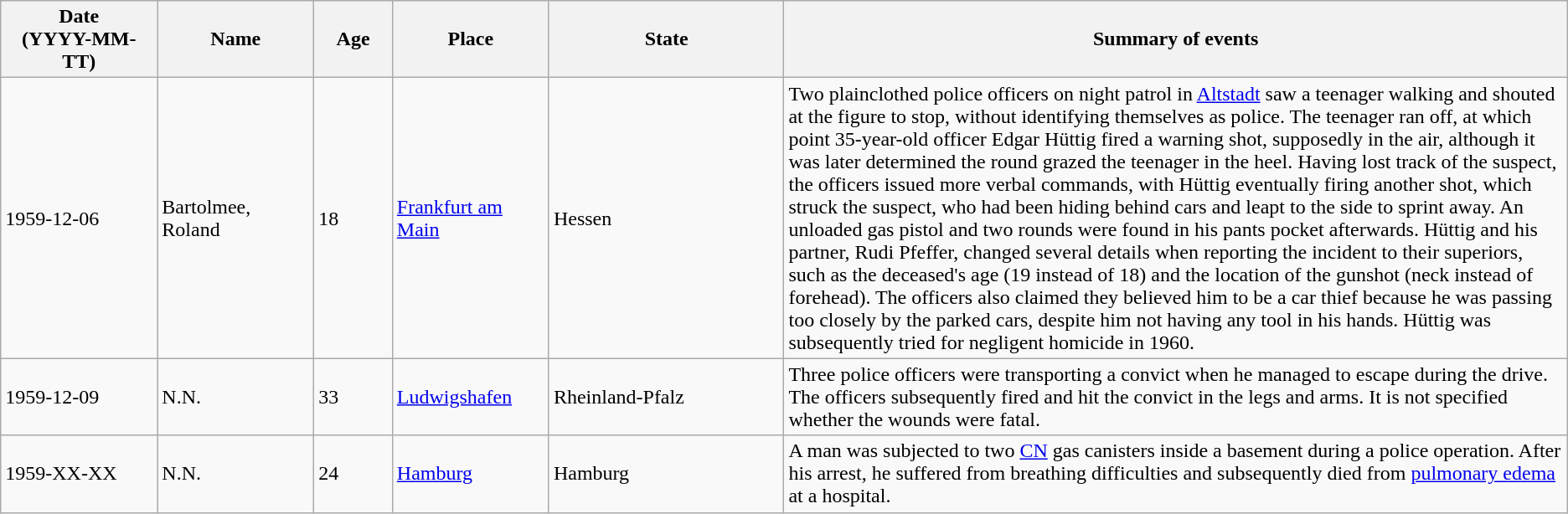<table class="wikitable sortable static-row-numbers static-row-header-text">
<tr>
<th style="width:10%;">Date<br>(YYYY-MM-TT)</th>
<th style="width:10%;">Name</th>
<th style="width:5%;">Age</th>
<th style="width:10%;">Place</th>
<th style="width:15%;">State</th>
<th style="width:50%;">Summary of events</th>
</tr>
<tr>
<td>1959-12-06</td>
<td>Bartolmee, Roland</td>
<td>18</td>
<td><a href='#'>Frankfurt am Main</a></td>
<td>Hessen</td>
<td>Two plainclothed police officers on night patrol in <a href='#'>Altstadt</a> saw a teenager walking and shouted at the figure to stop, without identifying themselves as police. The teenager ran off, at which point 35-year-old officer Edgar Hüttig fired a warning shot, supposedly in the air, although it was later determined the round grazed the teenager in the heel. Having lost track of the suspect, the officers issued more verbal commands, with Hüttig eventually firing another shot, which struck the suspect, who had been hiding behind cars and leapt to the side to sprint away. An unloaded gas pistol and two rounds were found in his pants pocket afterwards. Hüttig and his partner, Rudi Pfeffer, changed several details when reporting the incident to their superiors, such as the deceased's age (19 instead of 18) and the location of the gunshot (neck instead of forehead). The officers also claimed they believed him to be a car thief because he was passing too closely by the parked cars, despite him not having any tool in his hands. Hüttig was subsequently tried for negligent homicide in 1960.</td>
</tr>
<tr>
<td>1959-12-09</td>
<td>N.N.</td>
<td>33</td>
<td><a href='#'>Ludwigshafen</a></td>
<td>Rheinland-Pfalz</td>
<td>Three police officers were transporting a convict when he managed to escape during the drive. The officers subsequently fired and hit the convict in the legs and arms. It is not specified whether the wounds were fatal.</td>
</tr>
<tr>
<td>1959-XX-XX</td>
<td>N.N.</td>
<td>24</td>
<td><a href='#'>Hamburg</a></td>
<td>Hamburg</td>
<td>A man was subjected to two <a href='#'>CN</a> gas canisters inside a basement during a police operation. After his arrest, he suffered from breathing difficulties and subsequently died from <a href='#'>pulmonary edema</a> at a hospital.</td>
</tr>
</table>
